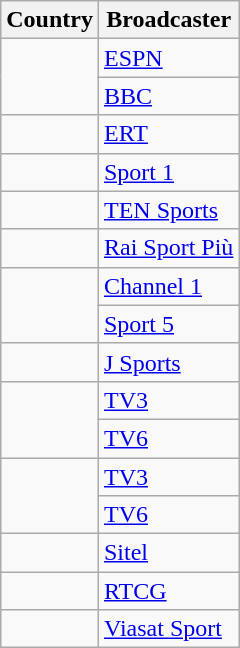<table class="wikitable">
<tr>
<th align=center>Country</th>
<th align=center>Broadcaster</th>
</tr>
<tr>
<td align=left rowspan="2"></td>
<td><a href='#'>ESPN</a></td>
</tr>
<tr>
<td><a href='#'>BBC</a></td>
</tr>
<tr>
<td></td>
<td><a href='#'>ERT</a></td>
</tr>
<tr>
<td align=left></td>
<td><a href='#'>Sport 1</a></td>
</tr>
<tr>
<td align=left></td>
<td><a href='#'>TEN Sports</a></td>
</tr>
<tr>
<td></td>
<td><a href='#'>Rai Sport Più</a></td>
</tr>
<tr>
<td align=left rowspan="2"></td>
<td><a href='#'>Channel 1</a></td>
</tr>
<tr>
<td><a href='#'>Sport 5</a></td>
</tr>
<tr>
<td align=left></td>
<td><a href='#'>J Sports</a></td>
</tr>
<tr>
<td align=left rowspan="2"></td>
<td><a href='#'>TV3</a></td>
</tr>
<tr>
<td><a href='#'>TV6</a></td>
</tr>
<tr>
<td align=left rowspan="2"></td>
<td><a href='#'>TV3</a></td>
</tr>
<tr>
<td><a href='#'>TV6</a></td>
</tr>
<tr>
<td></td>
<td><a href='#'>Sitel</a></td>
</tr>
<tr>
<td align=left></td>
<td><a href='#'>RTCG</a></td>
</tr>
<tr>
<td align=left></td>
<td><a href='#'>Viasat Sport</a></td>
</tr>
</table>
